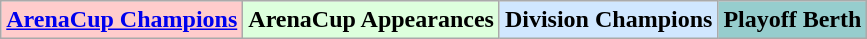<table class="wikitable">
<tr>
<td bgcolor="#FFCCCC"><strong><a href='#'>ArenaCup Champions</a></strong></td>
<td bgcolor="#DDFFDD"><strong>ArenaCup Appearances</strong></td>
<td bgcolor="#D0E7FF"><strong>Division Champions</strong></td>
<td bgcolor="#96CDCD"><strong>Playoff Berth</strong></td>
</tr>
</table>
